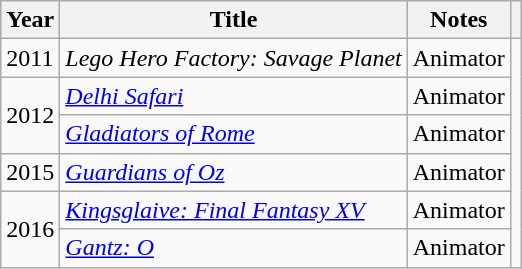<table class="wikitable">
<tr>
<th>Year</th>
<th>Title</th>
<th>Notes</th>
<th></th>
</tr>
<tr>
<td>2011</td>
<td><em>Lego Hero Factory: Savage Planet</em></td>
<td>Animator</td>
<td rowspan="6"></td>
</tr>
<tr>
<td rowspan="2">2012</td>
<td><em><a href='#'>Delhi Safari</a></em></td>
<td>Animator</td>
</tr>
<tr>
<td><em><a href='#'>Gladiators of Rome</a></em></td>
<td>Animator</td>
</tr>
<tr>
<td>2015</td>
<td><em><a href='#'>Guardians of Oz</a></em></td>
<td>Animator</td>
</tr>
<tr>
<td rowspan="2">2016</td>
<td><em><a href='#'>Kingsglaive: Final Fantasy XV</a></em></td>
<td>Animator</td>
</tr>
<tr>
<td><em><a href='#'>Gantz: O</a></em></td>
<td>Animator</td>
</tr>
</table>
